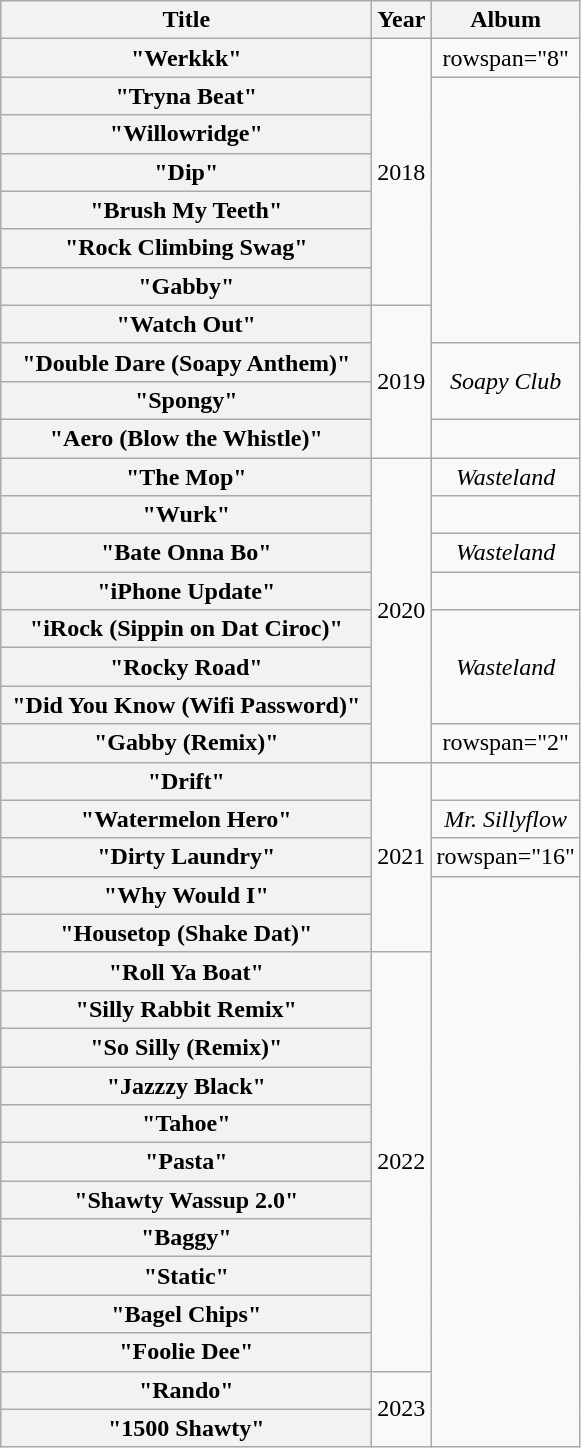<table class="wikitable plainrowheaders" style="text-align:center;">
<tr>
<th scope="col" style="width:15em;">Title</th>
<th scope="col">Year</th>
<th scope="col">Album</th>
</tr>
<tr>
<th scope="row">"Werkkk"</th>
<td rowspan="7">2018</td>
<td>rowspan="8" </td>
</tr>
<tr>
<th scope="row">"Tryna Beat"</th>
</tr>
<tr>
<th scope="row">"Willowridge"</th>
</tr>
<tr>
<th scope="row">"Dip"</th>
</tr>
<tr>
<th scope="row">"Brush My Teeth"</th>
</tr>
<tr>
<th scope="row">"Rock Climbing Swag"</th>
</tr>
<tr>
<th scope="row">"Gabby"</th>
</tr>
<tr>
<th scope="row">"Watch Out"</th>
<td rowspan="4">2019</td>
</tr>
<tr>
<th scope="row">"Double Dare (Soapy Anthem)"</th>
<td rowspan="2"><em>Soapy Club</em></td>
</tr>
<tr>
<th scope="row">"Spongy"</th>
</tr>
<tr>
<th scope="row">"Aero (Blow the Whistle)"</th>
<td></td>
</tr>
<tr>
<th scope="row">"The Mop"<br></th>
<td rowspan="8">2020</td>
<td><em>Wasteland</em></td>
</tr>
<tr>
<th scope="row">"Wurk"</th>
<td></td>
</tr>
<tr>
<th scope="row">"Bate Onna Bo"</th>
<td><em>Wasteland</em></td>
</tr>
<tr>
<th scope="row">"iPhone Update"</th>
<td></td>
</tr>
<tr>
<th scope="row">"iRock (Sippin on Dat Ciroc)"<br></th>
<td rowspan="3"><em>Wasteland</em></td>
</tr>
<tr>
<th scope="row">"Rocky Road"<br></th>
</tr>
<tr>
<th scope="row">"Did You Know (Wifi Password)"</th>
</tr>
<tr>
<th scope="row">"Gabby (Remix)"<br></th>
<td>rowspan="2" </td>
</tr>
<tr>
<th scope="row">"Drift"<br></th>
<td rowspan="5">2021</td>
</tr>
<tr>
<th scope="row">"Watermelon Hero"</th>
<td><em>Mr. Sillyflow</em></td>
</tr>
<tr>
<th scope="row">"Dirty Laundry"</th>
<td>rowspan="16" </td>
</tr>
<tr>
<th scope="row">"Why Would I"<br></th>
</tr>
<tr>
<th scope="row">"Housetop (Shake Dat)"</th>
</tr>
<tr>
<th scope="row">"Roll Ya Boat"<br></th>
<td rowspan="11">2022</td>
</tr>
<tr>
<th scope="row">"Silly Rabbit Remix"</th>
</tr>
<tr>
<th scope="row">"So Silly (Remix)" <br></th>
</tr>
<tr>
<th scope="row">"Jazzzy Black" <br></th>
</tr>
<tr>
<th scope="row">"Tahoe"</th>
</tr>
<tr>
<th scope="row">"Pasta" <br></th>
</tr>
<tr>
<th scope="row">"Shawty Wassup 2.0" <br></th>
</tr>
<tr>
<th scope="row">"Baggy"</th>
</tr>
<tr>
<th scope="row">"Static"<br></th>
</tr>
<tr>
<th scope="row">"Bagel Chips"</th>
</tr>
<tr>
<th scope="row">"Foolie Dee"</th>
</tr>
<tr>
<th scope="row">"Rando"</th>
<td rowspan="2">2023</td>
</tr>
<tr>
<th scope="row">"1500 Shawty"</th>
</tr>
</table>
